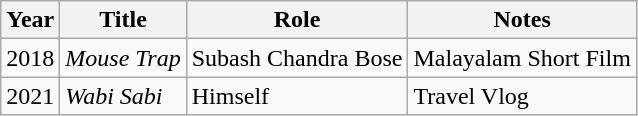<table class="wikitable">
<tr>
<th>Year</th>
<th>Title</th>
<th>Role</th>
<th>Notes</th>
</tr>
<tr>
<td>2018</td>
<td><em>Mouse Trap</em></td>
<td>Subash Chandra Bose</td>
<td>Malayalam Short Film</td>
</tr>
<tr>
<td>2021</td>
<td><em>Wabi Sabi</em></td>
<td>Himself</td>
<td>Travel Vlog</td>
</tr>
</table>
